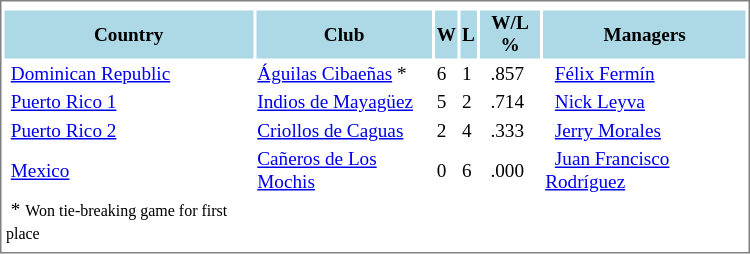<table cellpadding="1" width="500px" style="font-size: 80%; border: 1px solid gray;">
<tr align="center" style="font-size: larger;">
<td colspan=6></td>
</tr>
<tr>
<th style="background:lightblue;">Country</th>
<th style="background:lightblue;">Club</th>
<th style="background:lightblue;">W</th>
<th style="background:lightblue;">L</th>
<th style="background:lightblue;">W/L %</th>
<th style="background:lightblue;">Managers</th>
</tr>
<tr>
<td> <a href='#'>Dominican Republic</a></td>
<td><a href='#'>Águilas Cibaeñas</a> *   </td>
<td>6</td>
<td>1</td>
<td>  .857</td>
<td>  <a href='#'>Félix Fermín</a></td>
</tr>
<tr>
<td> <a href='#'>Puerto Rico 1</a></td>
<td><a href='#'>Indios de Mayagüez</a></td>
<td>5</td>
<td>2</td>
<td>  .714</td>
<td>  <a href='#'>Nick Leyva</a></td>
</tr>
<tr>
<td> <a href='#'>Puerto Rico 2</a></td>
<td><a href='#'>Criollos de Caguas</a></td>
<td>2</td>
<td>4</td>
<td>  .333</td>
<td>  <a href='#'>Jerry Morales</a></td>
</tr>
<tr>
<td> <a href='#'>Mexico</a></td>
<td><a href='#'>Cañeros de Los Mochis</a></td>
<td>0</td>
<td>6</td>
<td>  .000</td>
<td>  <a href='#'>Juan Francisco Rodríguez</a></td>
</tr>
<tr>
<td> * <small>Won tie-breaking game for first place</small></td>
<td></td>
<td></td>
<td></td>
<td></td>
<td></td>
</tr>
<tr>
</tr>
</table>
